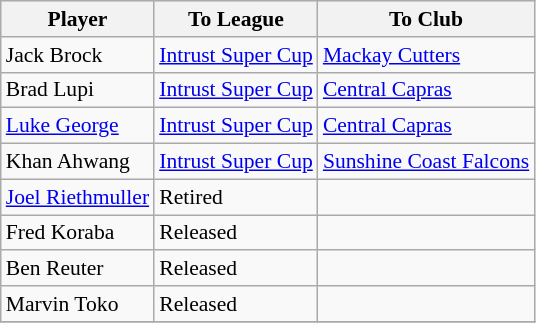<table class="wikitable" style="font-size:90%">
<tr bgcolor="#efefef">
<th width=" ">Player</th>
<th width=" ">To League</th>
<th width=" ">To Club</th>
</tr>
<tr>
<td> Jack Brock</td>
<td><a href='#'>Intrust Super Cup</a></td>
<td> <a href='#'>Mackay Cutters</a></td>
</tr>
<tr>
<td> Brad Lupi</td>
<td><a href='#'>Intrust Super Cup</a></td>
<td> <a href='#'>Central Capras</a></td>
</tr>
<tr>
<td> <a href='#'>Luke George</a></td>
<td><a href='#'>Intrust Super Cup</a></td>
<td> <a href='#'>Central Capras</a></td>
</tr>
<tr>
<td> Khan Ahwang</td>
<td><a href='#'>Intrust Super Cup</a></td>
<td> <a href='#'>Sunshine Coast Falcons</a></td>
</tr>
<tr>
<td> <a href='#'>Joel Riethmuller</a></td>
<td>Retired</td>
<td></td>
</tr>
<tr>
<td> Fred Koraba</td>
<td>Released</td>
<td></td>
</tr>
<tr>
<td> Ben Reuter</td>
<td>Released</td>
<td></td>
</tr>
<tr>
<td> Marvin Toko</td>
<td>Released</td>
<td></td>
</tr>
<tr>
</tr>
</table>
